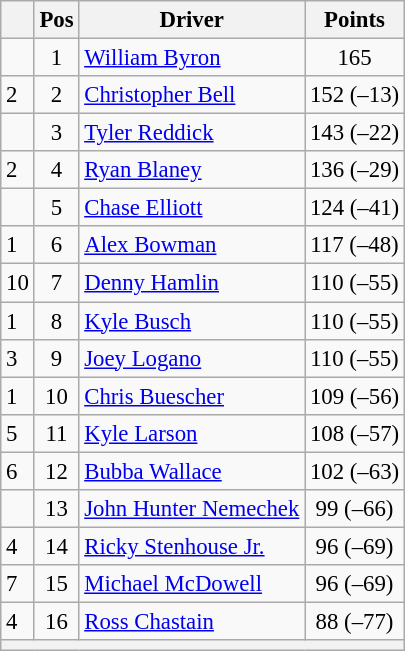<table class="wikitable" style="font-size: 95%;">
<tr>
<th></th>
<th>Pos</th>
<th>Driver</th>
<th>Points</th>
</tr>
<tr>
<td align="left"></td>
<td style="text-align:center;">1</td>
<td><a href='#'>William Byron</a></td>
<td style="text-align:center;">165</td>
</tr>
<tr>
<td align="left"> 2</td>
<td style="text-align:center;">2</td>
<td><a href='#'>Christopher Bell</a></td>
<td style="text-align:center;">152 (–13)</td>
</tr>
<tr>
<td align="left"></td>
<td style="text-align:center;">3</td>
<td><a href='#'>Tyler Reddick</a></td>
<td style="text-align:center;">143 (–22)</td>
</tr>
<tr>
<td align="left"> 2</td>
<td style="text-align:center;">4</td>
<td><a href='#'>Ryan Blaney</a></td>
<td style="text-align:center;">136 (–29)</td>
</tr>
<tr>
<td align="left"></td>
<td style="text-align:center;">5</td>
<td><a href='#'>Chase Elliott</a></td>
<td style="text-align:center;">124 (–41)</td>
</tr>
<tr>
<td align="left"> 1</td>
<td style="text-align:center;">6</td>
<td><a href='#'>Alex Bowman</a></td>
<td style="text-align:center;">117 (–48)</td>
</tr>
<tr>
<td align="left"> 10</td>
<td style="text-align:center;">7</td>
<td><a href='#'>Denny Hamlin</a></td>
<td style="text-align:center;">110 (–55)</td>
</tr>
<tr>
<td align="left"> 1</td>
<td style="text-align:center;">8</td>
<td><a href='#'>Kyle Busch</a></td>
<td style="text-align:center;">110 (–55)</td>
</tr>
<tr>
<td align="left"> 3</td>
<td style="text-align:center;">9</td>
<td><a href='#'>Joey Logano</a></td>
<td style="text-align:center;">110 (–55)</td>
</tr>
<tr>
<td align="left"> 1</td>
<td style="text-align:center;">10</td>
<td><a href='#'>Chris Buescher</a></td>
<td style="text-align:center;">109 (–56)</td>
</tr>
<tr>
<td align="left"> 5</td>
<td style="text-align:center;">11</td>
<td><a href='#'>Kyle Larson</a></td>
<td style="text-align:center;">108 (–57)</td>
</tr>
<tr>
<td align="left"> 6</td>
<td style="text-align:center;">12</td>
<td><a href='#'>Bubba Wallace</a></td>
<td style="text-align:center;">102 (–63)</td>
</tr>
<tr>
<td align="left"></td>
<td style="text-align:center;">13</td>
<td><a href='#'>John Hunter Nemechek</a></td>
<td style="text-align:center;">99 (–66)</td>
</tr>
<tr>
<td align="left"> 4</td>
<td style="text-align:center;">14</td>
<td><a href='#'>Ricky Stenhouse Jr.</a></td>
<td style="text-align:center;">96 (–69)</td>
</tr>
<tr>
<td align="left"> 7</td>
<td style="text-align:center;">15</td>
<td><a href='#'>Michael McDowell</a></td>
<td style="text-align:center;">96 (–69)</td>
</tr>
<tr>
<td align="left"> 4</td>
<td style="text-align:center;">16</td>
<td><a href='#'>Ross Chastain</a></td>
<td style="text-align:center;">88 (–77)</td>
</tr>
<tr class="sortbottom">
<th colspan="9"></th>
</tr>
</table>
